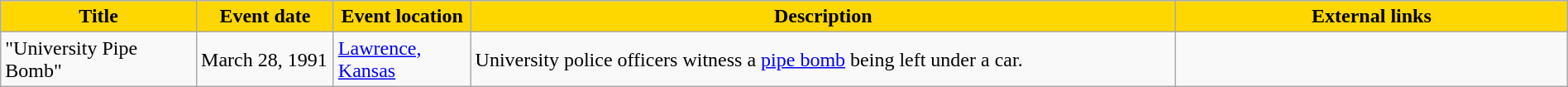<table class="wikitable" style="width: 100%;">
<tr>
<th style="background: #FFD700; color: #000000; width: 10%;">Title</th>
<th style="background: #FFD700; color: #000000; width: 7%;">Event date</th>
<th style="background: #FFD700; color: #000000; width: 7%;">Event location</th>
<th style="background: #FFD700; color: #000000; width: 36%;">Description</th>
<th style="background: #FFD700; color: #000000; width: 20%;">External links</th>
</tr>
<tr>
<td>"University Pipe Bomb"</td>
<td>March 28, 1991</td>
<td><a href='#'>Lawrence, Kansas</a></td>
<td>University police officers witness a <a href='#'>pipe bomb</a> being left under a car.</td>
<td></td>
</tr>
</table>
